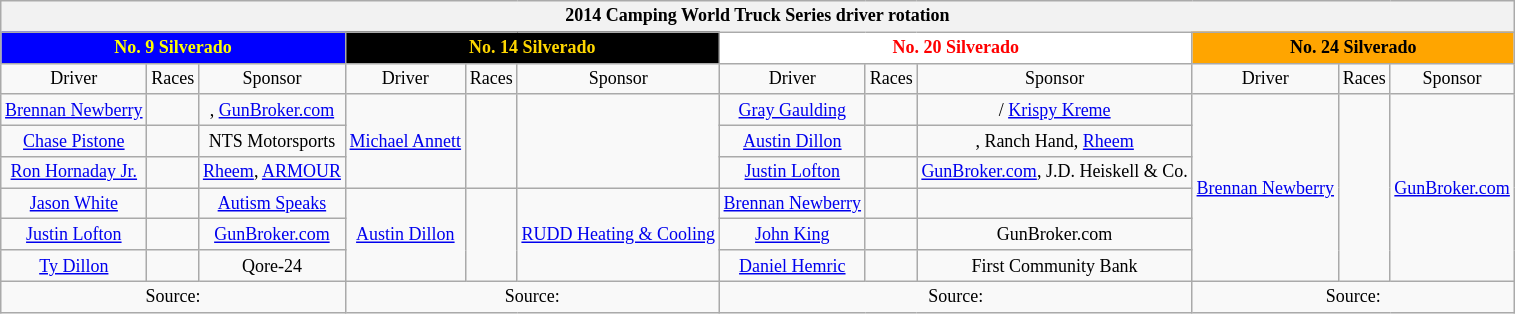<table class="wikitable collapsible collapsed" style="text-align:center; font-size:75%">
<tr>
<th colspan=12>2014 Camping World Truck Series driver rotation</th>
</tr>
<tr>
<th colspan=3 style="background:blue; color:yellow" align="center">No. 9 Silverado</th>
<th colspan=3 style="background:black; color:gold" align="center">No. 14 Silverado</th>
<th colspan=3 style="background:white; color:red" align="center">No. 20 Silverado</th>
<th colspan=3 style="background:orange; color:black" align="center">No. 24 Silverado</th>
</tr>
<tr>
<td>Driver</td>
<td>Races</td>
<td>Sponsor</td>
<td>Driver</td>
<td>Races</td>
<td>Sponsor</td>
<td>Driver</td>
<td>Races</td>
<td>Sponsor</td>
<td>Driver</td>
<td>Races</td>
<td>Sponsor</td>
</tr>
<tr>
<td><a href='#'>Brennan Newberry</a></td>
<td><small></small></td>
<td>, <a href='#'>GunBroker.com</a></td>
<td rowspan=3><a href='#'>Michael Annett</a></td>
<td rowspan=3><small></small></td>
<td rowspan=3></td>
<td><a href='#'>Gray Gaulding</a></td>
<td><small></small></td>
<td> / <a href='#'>Krispy Kreme</a></td>
<td rowspan=6><a href='#'>Brennan Newberry</a></td>
<td rowspan=6><small></small></td>
<td rowspan=6><a href='#'>GunBroker.com</a></td>
</tr>
<tr>
<td><a href='#'>Chase Pistone</a></td>
<td><small></small></td>
<td>NTS Motorsports</td>
<td><a href='#'>Austin Dillon</a></td>
<td><small></small></td>
<td>, Ranch Hand, <a href='#'>Rheem</a></td>
</tr>
<tr>
<td><a href='#'>Ron Hornaday Jr.</a></td>
<td><small></small></td>
<td><a href='#'>Rheem</a>, <a href='#'>ARMOUR</a></td>
<td><a href='#'>Justin Lofton</a></td>
<td><small></small></td>
<td><a href='#'>GunBroker.com</a>, J.D. Heiskell & Co.</td>
</tr>
<tr>
<td><a href='#'>Jason White</a></td>
<td><small></small></td>
<td><a href='#'>Autism Speaks</a></td>
<td rowspan=3><a href='#'>Austin Dillon</a></td>
<td rowspan=3><small></small></td>
<td rowspan=3><a href='#'>RUDD Heating & Cooling</a></td>
<td><a href='#'>Brennan Newberry</a></td>
<td><small></small></td>
<td></td>
</tr>
<tr>
<td><a href='#'>Justin Lofton</a></td>
<td><small></small></td>
<td><a href='#'>GunBroker.com</a></td>
<td><a href='#'>John King</a></td>
<td><small></small></td>
<td>GunBroker.com</td>
</tr>
<tr>
<td><a href='#'>Ty Dillon</a></td>
<td><small></small></td>
<td>Qore-24</td>
<td><a href='#'>Daniel Hemric</a></td>
<td><small></small></td>
<td>First Community Bank</td>
</tr>
<tr>
<td colspan=3>Source:</td>
<td colspan=3>Source:</td>
<td colspan=3>Source:</td>
<td colspan=3>Source:</td>
</tr>
</table>
